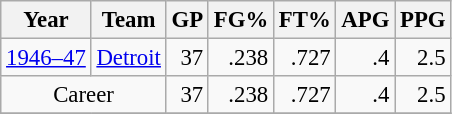<table class="wikitable sortable" style="font-size:95%; text-align:right;">
<tr>
<th>Year</th>
<th>Team</th>
<th>GP</th>
<th>FG%</th>
<th>FT%</th>
<th>APG</th>
<th>PPG</th>
</tr>
<tr>
<td style="text-align:left;"><a href='#'>1946–47</a></td>
<td style="text-align:left;"><a href='#'>Detroit</a></td>
<td>37</td>
<td>.238</td>
<td>.727</td>
<td>.4</td>
<td>2.5</td>
</tr>
<tr>
<td style="text-align:center;" colspan="2">Career</td>
<td>37</td>
<td>.238</td>
<td>.727</td>
<td>.4</td>
<td>2.5</td>
</tr>
<tr>
</tr>
</table>
